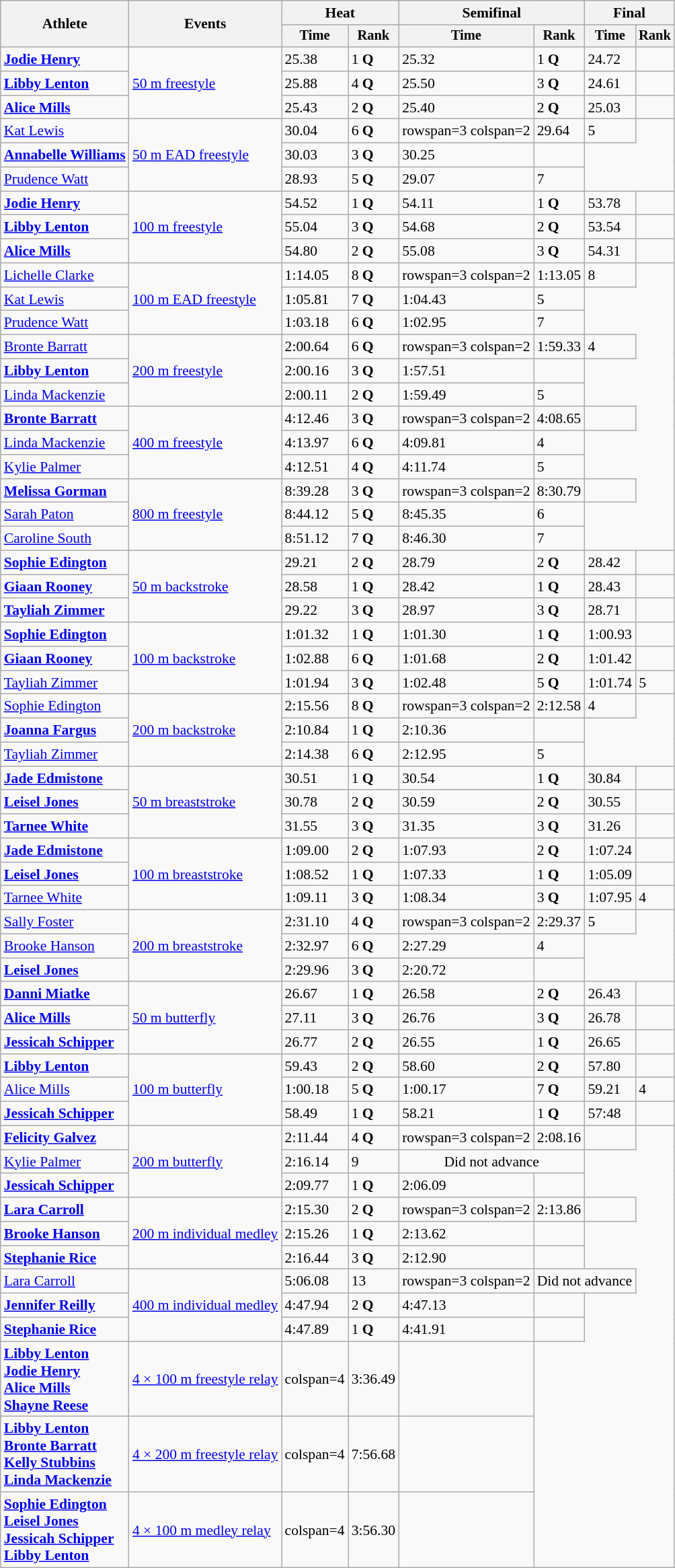<table class=wikitable style="font-size:90%">
<tr>
<th rowspan="2">Athlete</th>
<th rowspan="2">Events</th>
<th colspan="2">Heat</th>
<th colspan="2">Semifinal</th>
<th colspan="2">Final</th>
</tr>
<tr style="font-size:95%">
<th>Time</th>
<th>Rank</th>
<th>Time</th>
<th>Rank</th>
<th>Time</th>
<th>Rank</th>
</tr>
<tr>
<td><strong><a href='#'>Jodie Henry</a></strong></td>
<td rowspan=3><a href='#'>50 m freestyle</a></td>
<td>25.38</td>
<td>1 <strong>Q</strong></td>
<td>25.32</td>
<td>1 <strong>Q</strong></td>
<td>24.72</td>
<td></td>
</tr>
<tr>
<td><strong><a href='#'>Libby Lenton</a></strong></td>
<td>25.88</td>
<td>4 <strong>Q</strong></td>
<td>25.50</td>
<td>3 <strong>Q</strong></td>
<td>24.61</td>
<td></td>
</tr>
<tr>
<td><strong><a href='#'>Alice Mills</a></strong></td>
<td>25.43</td>
<td>2 <strong>Q</strong></td>
<td>25.40</td>
<td>2 <strong>Q</strong></td>
<td>25.03</td>
<td></td>
</tr>
<tr>
<td><a href='#'>Kat Lewis</a></td>
<td rowspan=3><a href='#'>50 m EAD freestyle</a></td>
<td>30.04</td>
<td>6 <strong>Q</strong></td>
<td>rowspan=3 colspan=2 </td>
<td>29.64</td>
<td>5</td>
</tr>
<tr>
<td><strong><a href='#'>Annabelle Williams</a></strong></td>
<td>30.03</td>
<td>3 <strong>Q</strong></td>
<td>30.25</td>
<td></td>
</tr>
<tr>
<td><a href='#'>Prudence Watt</a></td>
<td>28.93</td>
<td>5 <strong>Q</strong></td>
<td>29.07</td>
<td>7</td>
</tr>
<tr>
<td><strong><a href='#'>Jodie Henry</a></strong></td>
<td rowspan=3><a href='#'>100 m freestyle</a></td>
<td>54.52</td>
<td>1 <strong>Q</strong></td>
<td>54.11</td>
<td>1 <strong>Q</strong></td>
<td>53.78</td>
<td></td>
</tr>
<tr>
<td><strong><a href='#'>Libby Lenton</a></strong></td>
<td>55.04</td>
<td>3 <strong>Q</strong></td>
<td>54.68</td>
<td>2 <strong>Q</strong></td>
<td>53.54</td>
<td></td>
</tr>
<tr>
<td><strong><a href='#'>Alice Mills</a></strong></td>
<td>54.80</td>
<td>2 <strong>Q</strong></td>
<td>55.08</td>
<td>3 <strong>Q</strong></td>
<td>54.31</td>
<td></td>
</tr>
<tr>
<td><a href='#'>Lichelle Clarke</a></td>
<td rowspan=3><a href='#'>100 m EAD freestyle</a></td>
<td>1:14.05</td>
<td>8 <strong>Q</strong></td>
<td>rowspan=3 colspan=2 </td>
<td>1:13.05</td>
<td>8</td>
</tr>
<tr>
<td><a href='#'>Kat Lewis</a></td>
<td>1:05.81</td>
<td>7 <strong>Q</strong></td>
<td>1:04.43</td>
<td>5</td>
</tr>
<tr>
<td><a href='#'>Prudence Watt</a></td>
<td>1:03.18</td>
<td>6 <strong>Q</strong></td>
<td>1:02.95</td>
<td>7</td>
</tr>
<tr>
<td><a href='#'>Bronte Barratt</a></td>
<td rowspan=3><a href='#'>200 m freestyle</a></td>
<td>2:00.64</td>
<td>6 <strong>Q</strong></td>
<td>rowspan=3 colspan=2 </td>
<td>1:59.33</td>
<td>4</td>
</tr>
<tr>
<td><strong><a href='#'>Libby Lenton</a></strong></td>
<td>2:00.16</td>
<td>3 <strong>Q</strong></td>
<td>1:57.51</td>
<td></td>
</tr>
<tr>
<td><a href='#'>Linda Mackenzie</a></td>
<td>2:00.11</td>
<td>2 <strong>Q</strong></td>
<td>1:59.49</td>
<td>5</td>
</tr>
<tr>
<td><strong><a href='#'>Bronte Barratt</a></strong></td>
<td rowspan=3><a href='#'>400 m freestyle</a></td>
<td>4:12.46</td>
<td>3 <strong>Q</strong></td>
<td>rowspan=3 colspan=2 </td>
<td>4:08.65</td>
<td></td>
</tr>
<tr>
<td><a href='#'>Linda Mackenzie</a></td>
<td>4:13.97</td>
<td>6 <strong>Q</strong></td>
<td>4:09.81</td>
<td>4</td>
</tr>
<tr>
<td><a href='#'>Kylie Palmer</a></td>
<td>4:12.51</td>
<td>4 <strong>Q</strong></td>
<td>4:11.74</td>
<td>5</td>
</tr>
<tr>
<td><strong><a href='#'>Melissa Gorman</a></strong></td>
<td rowspan=3><a href='#'>800 m freestyle</a></td>
<td>8:39.28</td>
<td>3 <strong>Q</strong></td>
<td>rowspan=3 colspan=2 </td>
<td>8:30.79</td>
<td></td>
</tr>
<tr>
<td><a href='#'>Sarah Paton</a></td>
<td>8:44.12</td>
<td>5 <strong>Q</strong></td>
<td>8:45.35</td>
<td>6</td>
</tr>
<tr>
<td><a href='#'>Caroline South</a></td>
<td>8:51.12</td>
<td>7 <strong>Q</strong></td>
<td>8:46.30</td>
<td>7</td>
</tr>
<tr>
<td><strong><a href='#'>Sophie Edington</a></strong></td>
<td rowspan=3><a href='#'>50 m backstroke</a></td>
<td>29.21</td>
<td>2 <strong>Q</strong></td>
<td>28.79</td>
<td>2 <strong>Q</strong></td>
<td>28.42</td>
<td></td>
</tr>
<tr>
<td><strong><a href='#'>Giaan Rooney</a></strong></td>
<td>28.58</td>
<td>1 <strong>Q</strong></td>
<td>28.42</td>
<td>1 <strong>Q</strong></td>
<td>28.43</td>
<td></td>
</tr>
<tr>
<td><strong><a href='#'>Tayliah Zimmer</a></strong></td>
<td>29.22</td>
<td>3 <strong>Q</strong></td>
<td>28.97</td>
<td>3 <strong>Q</strong></td>
<td>28.71</td>
<td></td>
</tr>
<tr>
<td><strong><a href='#'>Sophie Edington</a></strong></td>
<td rowspan=3><a href='#'>100 m backstroke</a></td>
<td>1:01.32</td>
<td>1 <strong>Q</strong></td>
<td>1:01.30</td>
<td>1 <strong>Q</strong></td>
<td>1:00.93</td>
<td></td>
</tr>
<tr>
<td><strong><a href='#'>Giaan Rooney</a></strong></td>
<td>1:02.88</td>
<td>6 <strong>Q</strong></td>
<td>1:01.68</td>
<td>2 <strong>Q</strong></td>
<td>1:01.42</td>
<td></td>
</tr>
<tr>
<td><a href='#'>Tayliah Zimmer</a></td>
<td>1:01.94</td>
<td>3 <strong>Q</strong></td>
<td>1:02.48</td>
<td>5 <strong>Q</strong></td>
<td>1:01.74</td>
<td>5</td>
</tr>
<tr>
<td><a href='#'>Sophie Edington</a></td>
<td rowspan=3><a href='#'>200 m backstroke</a></td>
<td>2:15.56</td>
<td>8 <strong>Q</strong></td>
<td>rowspan=3 colspan=2 </td>
<td>2:12.58</td>
<td>4</td>
</tr>
<tr>
<td><strong><a href='#'>Joanna Fargus</a></strong></td>
<td>2:10.84</td>
<td>1 <strong>Q</strong></td>
<td>2:10.36</td>
<td></td>
</tr>
<tr>
<td><a href='#'>Tayliah Zimmer</a></td>
<td>2:14.38</td>
<td>6 <strong>Q</strong></td>
<td>2:12.95</td>
<td>5</td>
</tr>
<tr>
<td><strong><a href='#'>Jade Edmistone</a></strong></td>
<td rowspan=3><a href='#'>50 m breaststroke</a></td>
<td>30.51</td>
<td>1 <strong>Q</strong></td>
<td>30.54</td>
<td>1 <strong>Q</strong></td>
<td>30.84</td>
<td></td>
</tr>
<tr>
<td><strong><a href='#'>Leisel Jones</a></strong></td>
<td>30.78</td>
<td>2 <strong>Q</strong></td>
<td>30.59</td>
<td>2 <strong>Q</strong></td>
<td>30.55</td>
<td></td>
</tr>
<tr>
<td><strong><a href='#'>Tarnee White</a></strong></td>
<td>31.55</td>
<td>3 <strong>Q</strong></td>
<td>31.35</td>
<td>3 <strong>Q</strong></td>
<td>31.26</td>
<td></td>
</tr>
<tr>
<td><strong><a href='#'>Jade Edmistone</a></strong></td>
<td rowspan=3><a href='#'>100 m breaststroke</a></td>
<td>1:09.00</td>
<td>2 <strong>Q</strong></td>
<td>1:07.93</td>
<td>2 <strong>Q</strong></td>
<td>1:07.24</td>
<td></td>
</tr>
<tr>
<td><strong><a href='#'>Leisel Jones</a></strong></td>
<td>1:08.52</td>
<td>1 <strong>Q</strong></td>
<td>1:07.33</td>
<td>1 <strong>Q</strong></td>
<td>1:05.09</td>
<td></td>
</tr>
<tr>
<td><a href='#'>Tarnee White</a></td>
<td>1:09.11</td>
<td>3 <strong>Q</strong></td>
<td>1:08.34</td>
<td>3 <strong>Q</strong></td>
<td>1:07.95</td>
<td>4</td>
</tr>
<tr>
<td><a href='#'>Sally Foster</a></td>
<td rowspan=3><a href='#'>200 m breaststroke</a></td>
<td>2:31.10</td>
<td>4 <strong>Q</strong></td>
<td>rowspan=3 colspan=2 </td>
<td>2:29.37</td>
<td>5</td>
</tr>
<tr>
<td><a href='#'>Brooke Hanson</a></td>
<td>2:32.97</td>
<td>6 <strong>Q</strong></td>
<td>2:27.29</td>
<td>4</td>
</tr>
<tr>
<td><strong><a href='#'>Leisel Jones</a></strong></td>
<td>2:29.96</td>
<td>3 <strong>Q</strong></td>
<td>2:20.72</td>
<td></td>
</tr>
<tr>
<td><strong><a href='#'>Danni Miatke</a></strong></td>
<td rowspan=3><a href='#'>50 m butterfly</a></td>
<td>26.67</td>
<td>1 <strong>Q</strong></td>
<td>26.58</td>
<td>2 <strong>Q</strong></td>
<td>26.43</td>
<td></td>
</tr>
<tr>
<td><strong><a href='#'>Alice Mills</a></strong></td>
<td>27.11</td>
<td>3 <strong>Q</strong></td>
<td>26.76</td>
<td>3 <strong>Q</strong></td>
<td>26.78</td>
<td></td>
</tr>
<tr>
<td><strong><a href='#'>Jessicah Schipper</a></strong></td>
<td>26.77</td>
<td>2 <strong>Q</strong></td>
<td>26.55</td>
<td>1 <strong>Q</strong></td>
<td>26.65</td>
<td></td>
</tr>
<tr>
<td><strong><a href='#'>Libby Lenton</a></strong></td>
<td rowspan=3><a href='#'>100 m butterfly</a></td>
<td>59.43</td>
<td>2 <strong>Q</strong></td>
<td>58.60</td>
<td>2 <strong>Q</strong></td>
<td>57.80</td>
<td></td>
</tr>
<tr>
<td><a href='#'>Alice Mills</a></td>
<td>1:00.18</td>
<td>5 <strong>Q</strong></td>
<td>1:00.17</td>
<td>7 <strong>Q</strong></td>
<td>59.21</td>
<td>4</td>
</tr>
<tr>
<td><strong><a href='#'>Jessicah Schipper</a></strong></td>
<td>58.49</td>
<td>1 <strong>Q</strong></td>
<td>58.21</td>
<td>1 <strong>Q</strong></td>
<td>57:48</td>
<td></td>
</tr>
<tr>
<td><strong><a href='#'>Felicity Galvez</a></strong></td>
<td rowspan=3><a href='#'>200 m butterfly</a></td>
<td>2:11.44</td>
<td>4 <strong>Q</strong></td>
<td>rowspan=3 colspan=2 </td>
<td>2:08.16</td>
<td></td>
</tr>
<tr>
<td><a href='#'>Kylie Palmer</a></td>
<td>2:16.14</td>
<td>9</td>
<td colspan=2 align=center>Did not advance</td>
</tr>
<tr>
<td><strong><a href='#'>Jessicah Schipper</a></strong></td>
<td>2:09.77</td>
<td>1 <strong>Q</strong></td>
<td>2:06.09</td>
<td></td>
</tr>
<tr>
<td><strong><a href='#'>Lara Carroll</a></strong></td>
<td rowspan=3><a href='#'>200 m individual medley</a></td>
<td>2:15.30</td>
<td>2 <strong>Q</strong></td>
<td>rowspan=3 colspan=2 </td>
<td>2:13.86</td>
<td></td>
</tr>
<tr>
<td><strong><a href='#'>Brooke Hanson</a></strong></td>
<td>2:15.26</td>
<td>1 <strong>Q</strong></td>
<td>2:13.62</td>
<td></td>
</tr>
<tr>
<td><strong><a href='#'>Stephanie Rice</a></strong></td>
<td>2:16.44</td>
<td>3 <strong>Q</strong></td>
<td>2:12.90</td>
<td></td>
</tr>
<tr>
<td><a href='#'>Lara Carroll</a></td>
<td rowspan=3><a href='#'>400 m individual medley</a></td>
<td>5:06.08</td>
<td>13</td>
<td>rowspan=3 colspan=2 </td>
<td colspan=2 align=center>Did not advance</td>
</tr>
<tr>
<td><strong><a href='#'>Jennifer Reilly</a></strong></td>
<td>4:47.94</td>
<td>2 <strong>Q</strong></td>
<td>4:47.13</td>
<td></td>
</tr>
<tr>
<td><strong><a href='#'>Stephanie Rice</a></strong></td>
<td>4:47.89</td>
<td>1 <strong>Q</strong></td>
<td>4:41.91</td>
<td></td>
</tr>
<tr>
<td><strong><a href='#'>Libby Lenton</a><br><a href='#'>Jodie Henry</a><br><a href='#'>Alice Mills</a><br><a href='#'>Shayne Reese</a></strong></td>
<td><a href='#'>4 × 100 m freestyle relay</a></td>
<td>colspan=4 </td>
<td>3:36.49</td>
<td></td>
</tr>
<tr>
<td><strong><a href='#'>Libby Lenton</a><br><a href='#'>Bronte Barratt</a><br><a href='#'>Kelly Stubbins</a><br><a href='#'>Linda Mackenzie</a></strong></td>
<td><a href='#'>4 × 200 m freestyle relay</a></td>
<td>colspan=4 </td>
<td>7:56.68</td>
<td></td>
</tr>
<tr>
<td><strong><a href='#'>Sophie Edington</a><br><a href='#'>Leisel Jones</a><br><a href='#'>Jessicah Schipper</a><br><a href='#'>Libby Lenton</a></strong></td>
<td><a href='#'>4 × 100 m medley relay</a></td>
<td>colspan=4 </td>
<td>3:56.30</td>
<td></td>
</tr>
</table>
